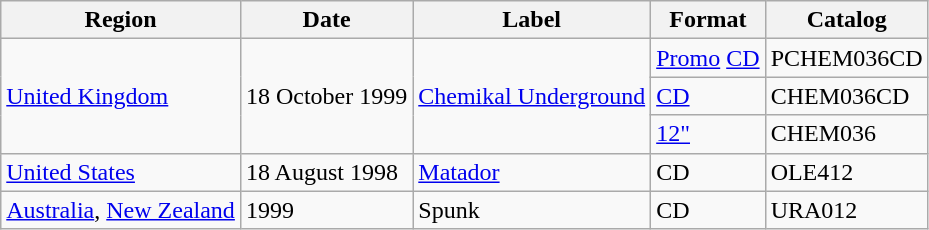<table class="wikitable">
<tr>
<th>Region</th>
<th>Date</th>
<th>Label</th>
<th>Format</th>
<th>Catalog</th>
</tr>
<tr>
<td rowspan="3"><a href='#'>United Kingdom</a></td>
<td rowspan="3">18 October 1999</td>
<td rowspan="3"><a href='#'>Chemikal Underground</a></td>
<td><a href='#'>Promo</a> <a href='#'>CD</a></td>
<td>PCHEM036CD</td>
</tr>
<tr>
<td><a href='#'>CD</a></td>
<td>CHEM036CD</td>
</tr>
<tr>
<td><a href='#'>12"</a></td>
<td>CHEM036</td>
</tr>
<tr>
<td><a href='#'>United States</a></td>
<td>18 August 1998</td>
<td><a href='#'>Matador</a></td>
<td>CD</td>
<td>OLE412</td>
</tr>
<tr>
<td><a href='#'>Australia</a>, <a href='#'>New Zealand</a></td>
<td>1999</td>
<td>Spunk</td>
<td>CD</td>
<td>URA012</td>
</tr>
</table>
